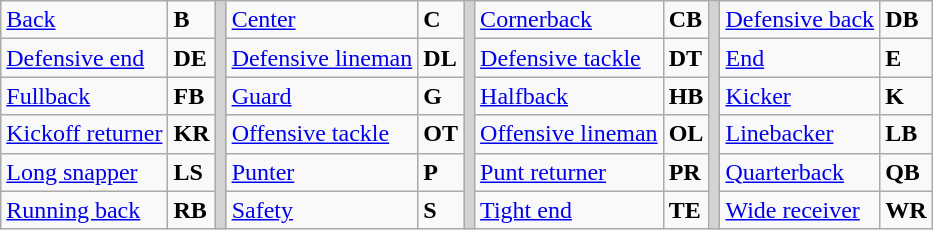<table class="wikitable">
<tr>
<td><a href='#'>Back</a></td>
<td><strong>B</strong></td>
<td rowSpan="6" style="background-color:lightgrey;"></td>
<td><a href='#'>Center</a></td>
<td><strong>C</strong></td>
<td rowSpan="6" style="background-color:lightgrey;"></td>
<td><a href='#'>Cornerback</a></td>
<td><strong>CB</strong></td>
<td rowSpan="6" style="background-color:lightgrey;"></td>
<td><a href='#'>Defensive back</a></td>
<td><strong>DB</strong></td>
</tr>
<tr>
<td><a href='#'>Defensive end</a></td>
<td><strong>DE</strong></td>
<td><a href='#'>Defensive lineman</a></td>
<td><strong>DL</strong></td>
<td><a href='#'>Defensive tackle</a></td>
<td><strong>DT</strong></td>
<td><a href='#'>End</a></td>
<td><strong>E</strong></td>
</tr>
<tr>
<td><a href='#'>Fullback</a></td>
<td><strong>FB</strong></td>
<td><a href='#'>Guard</a></td>
<td><strong>G</strong></td>
<td><a href='#'>Halfback</a></td>
<td><strong>HB</strong></td>
<td><a href='#'>Kicker</a></td>
<td><strong>K</strong></td>
</tr>
<tr>
<td><a href='#'>Kickoff returner</a></td>
<td><strong>KR</strong></td>
<td><a href='#'>Offensive tackle</a></td>
<td><strong>OT</strong></td>
<td><a href='#'>Offensive lineman</a></td>
<td><strong>OL</strong></td>
<td><a href='#'>Linebacker</a></td>
<td><strong>LB</strong></td>
</tr>
<tr>
<td><a href='#'>Long snapper</a></td>
<td><strong>LS</strong></td>
<td><a href='#'>Punter</a></td>
<td><strong>P</strong></td>
<td><a href='#'>Punt returner</a></td>
<td><strong>PR</strong></td>
<td><a href='#'>Quarterback</a></td>
<td><strong>QB</strong></td>
</tr>
<tr>
<td><a href='#'>Running back</a></td>
<td><strong>RB</strong></td>
<td><a href='#'>Safety</a></td>
<td><strong>S</strong></td>
<td><a href='#'>Tight end</a></td>
<td><strong>TE</strong></td>
<td><a href='#'>Wide receiver</a></td>
<td><strong>WR</strong></td>
</tr>
</table>
